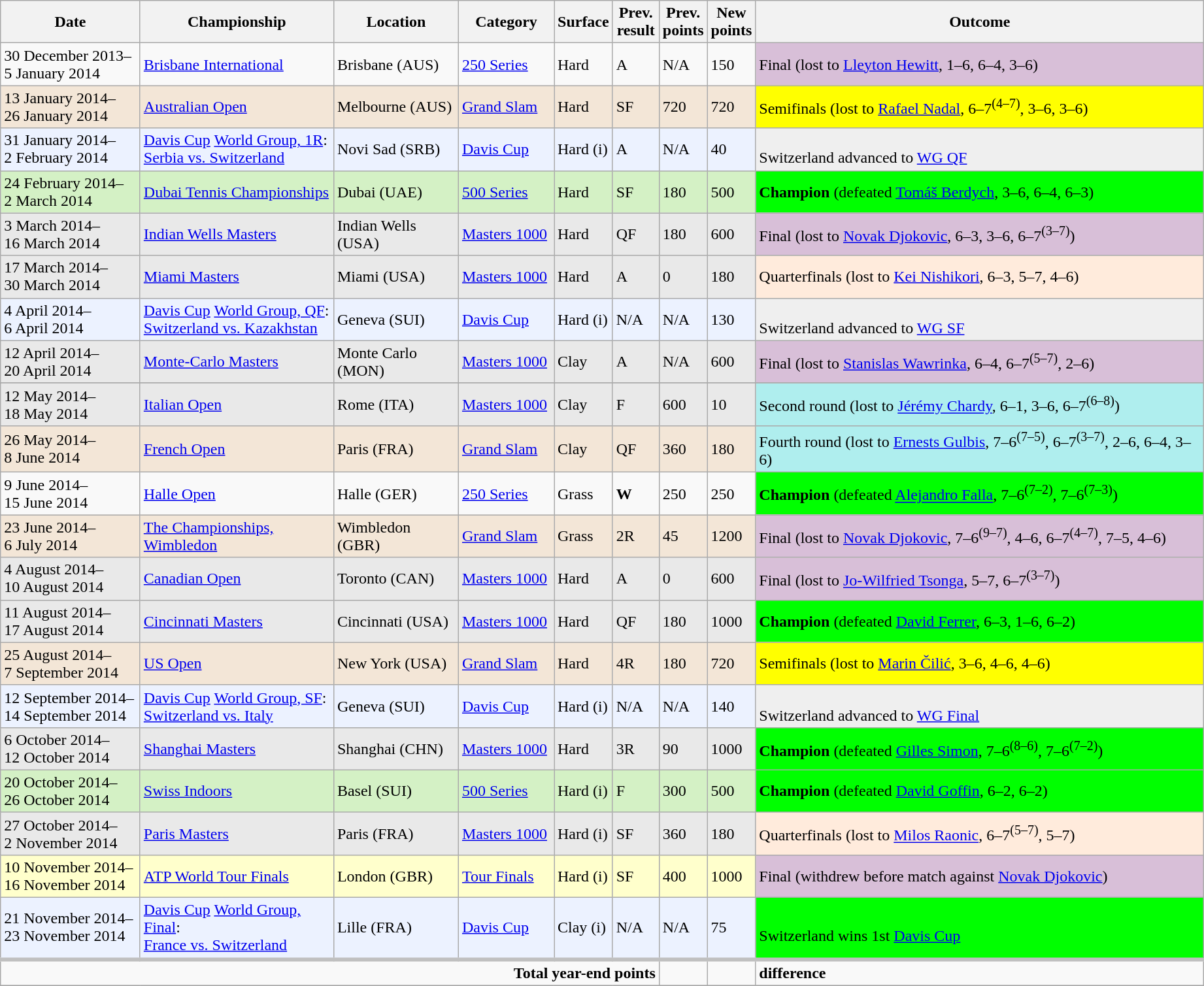<table class="wikitable">
<tr>
<th width=135>Date</th>
<th width=190>Championship</th>
<th width=120>Location</th>
<th width=90>Category</th>
<th width=50>Surface</th>
<th width=40>Prev. result</th>
<th width=40>Prev. points</th>
<th width=40>New points</th>
<th width=450>Outcome</th>
</tr>
<tr>
<td>30 December 2013–<br>5 January 2014</td>
<td><a href='#'>Brisbane International</a></td>
<td>Brisbane (AUS)</td>
<td><a href='#'>250 Series</a></td>
<td>Hard</td>
<td>A</td>
<td>N/A</td>
<td>150</td>
<td style="background:thistle;">Final (lost to <a href='#'>Lleyton Hewitt</a>, 1–6, 6–4, 3–6)</td>
</tr>
<tr style="background:#F3E6D7;">
<td>13 January 2014–<br>26 January 2014</td>
<td><a href='#'>Australian Open</a></td>
<td>Melbourne (AUS)</td>
<td><a href='#'>Grand Slam</a></td>
<td>Hard</td>
<td>SF</td>
<td>720</td>
<td>720</td>
<td style="background:yellow;">Semifinals (lost to <a href='#'>Rafael Nadal</a>, 6–7<sup>(4–7)</sup>, 3–6, 3–6)</td>
</tr>
<tr style="background:#ECF2FF;">
<td>31 January 2014–<br>2 February 2014</td>
<td><a href='#'>Davis Cup</a> <a href='#'>World Group, 1R</a>: <br> <a href='#'>Serbia vs. Switzerland</a></td>
<td>Novi Sad (SRB)</td>
<td><a href='#'>Davis Cup</a></td>
<td>Hard (i)</td>
<td>A</td>
<td>N/A</td>
<td>40</td>
<td style="background:#efefef;"><br>Switzerland advanced to <a href='#'>WG QF</a></td>
</tr>
<tr style="background:#D4F1C5;">
<td>24 February 2014–<br>2 March 2014</td>
<td><a href='#'>Dubai Tennis Championships</a></td>
<td>Dubai (UAE)</td>
<td><a href='#'>500 Series</a></td>
<td>Hard</td>
<td>SF</td>
<td>180</td>
<td>500</td>
<td style="background:lime;"><strong>Champion</strong> (defeated <a href='#'>Tomáš Berdych</a>, 3–6, 6–4, 6–3)</td>
</tr>
<tr style="background:#E9E9E9;">
<td>3 March 2014–<br>16 March 2014</td>
<td><a href='#'>Indian Wells Masters</a></td>
<td>Indian Wells (USA)</td>
<td><a href='#'>Masters 1000</a></td>
<td>Hard</td>
<td>QF</td>
<td>180</td>
<td>600</td>
<td style="background:thistle;">Final (lost to <a href='#'>Novak Djokovic</a>, 6–3, 3–6, 6–7<sup>(3–7)</sup>)</td>
</tr>
<tr style="background:#E9E9E9;">
<td>17 March 2014–<br>30 March 2014</td>
<td><a href='#'>Miami Masters</a></td>
<td>Miami (USA)</td>
<td><a href='#'>Masters 1000</a></td>
<td>Hard</td>
<td>A</td>
<td>0</td>
<td>180</td>
<td style="background:#ffebdc;">Quarterfinals (lost to <a href='#'>Kei Nishikori</a>, 6–3, 5–7, 4–6)</td>
</tr>
<tr style="background:#ECF2FF;">
<td>4 April 2014–<br>6 April 2014</td>
<td><a href='#'>Davis Cup</a> <a href='#'>World Group, QF</a>: <br> <a href='#'>Switzerland vs. Kazakhstan</a></td>
<td>Geneva (SUI)</td>
<td><a href='#'>Davis Cup</a></td>
<td>Hard (i)</td>
<td>N/A</td>
<td>N/A</td>
<td>130</td>
<td style="background:#efefef;"><br>Switzerland advanced to <a href='#'>WG SF</a></td>
</tr>
<tr style="background:#E9E9E9;">
<td>12 April 2014–<br>20 April 2014</td>
<td><a href='#'>Monte-Carlo Masters</a></td>
<td>Monte Carlo (MON)</td>
<td><a href='#'>Masters 1000</a></td>
<td>Clay</td>
<td>A</td>
<td>N/A</td>
<td>600</td>
<td style="background:thistle;">Final (lost to <a href='#'>Stanislas Wawrinka</a>, 6–4, 6–7<sup>(5–7)</sup>, 2–6)</td>
</tr>
<tr style="background:#E9E9E9;">
</tr>
<tr style="background:#E9E9E9;">
<td>12 May 2014–<br>18 May 2014</td>
<td><a href='#'>Italian Open</a></td>
<td>Rome (ITA)</td>
<td><a href='#'>Masters 1000</a></td>
<td>Clay</td>
<td>F</td>
<td>600</td>
<td>10</td>
<td style="background:#afeeee;">Second round (lost to <a href='#'>Jérémy Chardy</a>, 6–1, 3–6, 6–7<sup>(6–8)</sup>)</td>
</tr>
<tr style="background:#F3E6D7;">
<td>26 May 2014–<br>8 June 2014</td>
<td><a href='#'>French Open</a></td>
<td>Paris (FRA)</td>
<td><a href='#'>Grand Slam</a></td>
<td>Clay</td>
<td>QF</td>
<td>360</td>
<td>180</td>
<td style="background:#afeeee;">Fourth round (lost to <a href='#'>Ernests Gulbis</a>, 7–6<sup>(7–5)</sup>, 6–7<sup>(3–7)</sup>, 2–6, 6–4, 3–6)</td>
</tr>
<tr>
<td>9 June 2014–<br>15 June 2014</td>
<td><a href='#'>Halle Open</a></td>
<td>Halle (GER)</td>
<td><a href='#'>250 Series</a></td>
<td>Grass</td>
<td><strong>W</strong></td>
<td>250</td>
<td>250</td>
<td style="background:lime;"><strong>Champion</strong> (defeated <a href='#'>Alejandro Falla</a>, 7–6<sup>(7–2)</sup>, 7–6<sup>(7–3)</sup>)</td>
</tr>
<tr style="background:#F3E6D7;">
<td>23 June 2014–<br>6 July 2014</td>
<td><a href='#'>The Championships, Wimbledon</a></td>
<td>Wimbledon (GBR)</td>
<td><a href='#'>Grand Slam</a></td>
<td>Grass</td>
<td>2R</td>
<td>45</td>
<td>1200</td>
<td style="background:thistle;">Final (lost to <a href='#'>Novak Djokovic</a>, 7–6<sup>(9–7)</sup>, 4–6, 6–7<sup>(4–7)</sup>, 7–5, 4–6)</td>
</tr>
<tr style="background:#E9E9E9;">
<td>4 August 2014–<br>10 August 2014</td>
<td><a href='#'>Canadian Open</a></td>
<td>Toronto (CAN)</td>
<td><a href='#'>Masters 1000</a></td>
<td>Hard</td>
<td>A</td>
<td>0</td>
<td>600</td>
<td style="background:thistle;">Final (lost to <a href='#'>Jo-Wilfried Tsonga</a>, 5–7, 6–7<sup>(3–7)</sup>)</td>
</tr>
<tr style="background:#E9E9E9;">
<td>11 August 2014–<br>17 August 2014</td>
<td><a href='#'>Cincinnati Masters</a></td>
<td>Cincinnati (USA)</td>
<td><a href='#'>Masters 1000</a></td>
<td>Hard</td>
<td>QF</td>
<td>180</td>
<td>1000</td>
<td style="background:lime;"><strong>Champion</strong> (defeated <a href='#'>David Ferrer</a>, 6–3, 1–6, 6–2)</td>
</tr>
<tr style="background:#F3E6D7;">
<td>25 August 2014–<br>7 September 2014</td>
<td><a href='#'>US Open</a></td>
<td>New York (USA)</td>
<td><a href='#'>Grand Slam</a></td>
<td>Hard</td>
<td>4R</td>
<td>180</td>
<td>720</td>
<td style="background:yellow;">Semifinals (lost to <a href='#'>Marin Čilić</a>, 3–6, 4–6, 4–6)</td>
</tr>
<tr style="background:#ECF2FF;">
<td>12 September 2014–<br>14 September 2014</td>
<td><a href='#'>Davis Cup</a> <a href='#'>World Group, SF</a>: <br> <a href='#'>Switzerland vs. Italy</a></td>
<td>Geneva (SUI)</td>
<td><a href='#'>Davis Cup</a></td>
<td>Hard (i)</td>
<td>N/A</td>
<td>N/A</td>
<td>140</td>
<td style="background:#efefef;"><br>Switzerland advanced to <a href='#'>WG Final</a></td>
</tr>
<tr style="background:#E9E9E9;">
<td>6 October 2014–<br>12 October 2014</td>
<td><a href='#'>Shanghai Masters</a></td>
<td>Shanghai (CHN)</td>
<td><a href='#'>Masters 1000</a></td>
<td>Hard</td>
<td>3R</td>
<td>90</td>
<td>1000</td>
<td style="background:lime;"><strong>Champion</strong> (defeated <a href='#'>Gilles Simon</a>, 7–6<sup>(8–6)</sup>, 7–6<sup>(7–2)</sup>)</td>
</tr>
<tr style="background:#D4F1C5;">
<td>20 October 2014–<br>26 October 2014</td>
<td><a href='#'>Swiss Indoors</a></td>
<td>Basel (SUI)</td>
<td><a href='#'>500 Series</a></td>
<td>Hard (i)</td>
<td>F</td>
<td>300</td>
<td>500</td>
<td style="background:lime;"><strong>Champion</strong> (defeated <a href='#'>David Goffin</a>, 6–2, 6–2)</td>
</tr>
<tr style="background:#E9E9E9;">
<td>27 October 2014–<br>2 November 2014</td>
<td><a href='#'>Paris Masters</a></td>
<td>Paris (FRA)</td>
<td><a href='#'>Masters 1000</a></td>
<td>Hard (i)</td>
<td>SF</td>
<td>360</td>
<td>180</td>
<td style="background:#ffebdc;">Quarterfinals (lost to <a href='#'>Milos Raonic</a>, 6–7<sup>(5–7)</sup>, 5–7)</td>
</tr>
<tr style="background:#ffffcc;">
<td>10 November 2014–<br>16 November 2014</td>
<td><a href='#'>ATP World Tour Finals</a></td>
<td>London (GBR)</td>
<td><a href='#'>Tour Finals</a></td>
<td>Hard (i)</td>
<td>SF</td>
<td>400</td>
<td>1000</td>
<td style="background:thistle;">Final (withdrew before match against <a href='#'>Novak Djokovic</a>)</td>
</tr>
<tr style="background:#ECF2FF;">
<td>21 November 2014–<br>23 November 2014</td>
<td><a href='#'>Davis Cup</a> <a href='#'>World Group, Final</a>: <br> <a href='#'>France vs. Switzerland</a></td>
<td>Lille (FRA)</td>
<td><a href='#'>Davis Cup</a></td>
<td>Clay (i)</td>
<td>N/A</td>
<td>N/A</td>
<td>75</td>
<td style="background:lime;"><br>Switzerland wins 1st <a href='#'>Davis Cup</a></td>
</tr>
<tr style="border-top:4px solid silver;">
<td colspan=6 align=right><strong>Total year-end points</strong></td>
<td></td>
<td></td>
<td>  <strong>difference</strong></td>
</tr>
<tr>
</tr>
</table>
